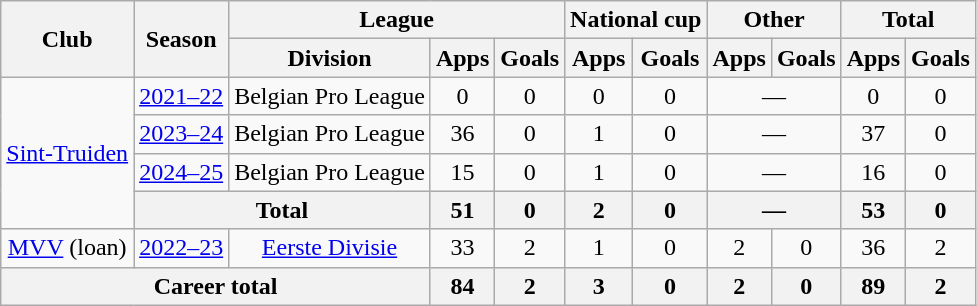<table class="wikitable" style="text-align:center">
<tr>
<th rowspan="2">Club</th>
<th rowspan="2">Season</th>
<th colspan="3">League</th>
<th colspan="2">National cup</th>
<th colspan="2">Other</th>
<th colspan="2">Total</th>
</tr>
<tr>
<th>Division</th>
<th>Apps</th>
<th>Goals</th>
<th>Apps</th>
<th>Goals</th>
<th>Apps</th>
<th>Goals</th>
<th>Apps</th>
<th>Goals</th>
</tr>
<tr>
<td rowspan="4"><a href='#'>Sint-Truiden</a></td>
<td><a href='#'>2021–22</a></td>
<td>Belgian Pro League</td>
<td>0</td>
<td>0</td>
<td>0</td>
<td>0</td>
<td colspan="2">—</td>
<td>0</td>
<td>0</td>
</tr>
<tr>
<td><a href='#'>2023–24</a></td>
<td>Belgian Pro League</td>
<td>36</td>
<td>0</td>
<td>1</td>
<td>0</td>
<td colspan="2">—</td>
<td>37</td>
<td>0</td>
</tr>
<tr>
<td><a href='#'>2024–25</a></td>
<td>Belgian Pro League</td>
<td>15</td>
<td>0</td>
<td>1</td>
<td>0</td>
<td colspan="2">—</td>
<td>16</td>
<td>0</td>
</tr>
<tr>
<th colspan="2">Total</th>
<th>51</th>
<th>0</th>
<th>2</th>
<th>0</th>
<th colspan="2">—</th>
<th>53</th>
<th>0</th>
</tr>
<tr>
<td><a href='#'>MVV</a> (loan)</td>
<td><a href='#'>2022–23</a></td>
<td><a href='#'>Eerste Divisie</a></td>
<td>33</td>
<td>2</td>
<td>1</td>
<td>0</td>
<td>2</td>
<td>0</td>
<td>36</td>
<td>2</td>
</tr>
<tr>
<th colspan="3">Career total</th>
<th>84</th>
<th>2</th>
<th>3</th>
<th>0</th>
<th>2</th>
<th>0</th>
<th>89</th>
<th>2</th>
</tr>
</table>
